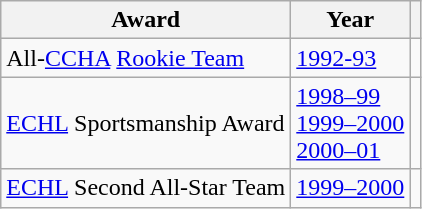<table class="wikitable">
<tr>
<th>Award</th>
<th>Year</th>
<th></th>
</tr>
<tr>
<td>All-<a href='#'>CCHA</a> <a href='#'>Rookie Team</a></td>
<td><a href='#'>1992-93</a></td>
<td></td>
</tr>
<tr>
<td><a href='#'>ECHL</a> Sportsmanship Award</td>
<td><a href='#'>1998–99</a><br><a href='#'>1999–2000</a><br><a href='#'>2000–01</a></td>
<td></td>
</tr>
<tr>
<td><a href='#'>ECHL</a> Second All-Star Team</td>
<td><a href='#'>1999–2000</a></td>
<td></td>
</tr>
</table>
